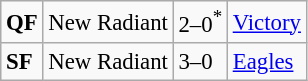<table class="wikitable" style="font-size:95%">
<tr>
<td><strong>QF</strong></td>
<td align=right>New Radiant</td>
<td>2–0<sup>*</sup></td>
<td><a href='#'>Victory</a></td>
</tr>
<tr>
<td><strong>SF</strong></td>
<td align=right>New Radiant</td>
<td>3–0</td>
<td><a href='#'>Eagles</a></td>
</tr>
</table>
